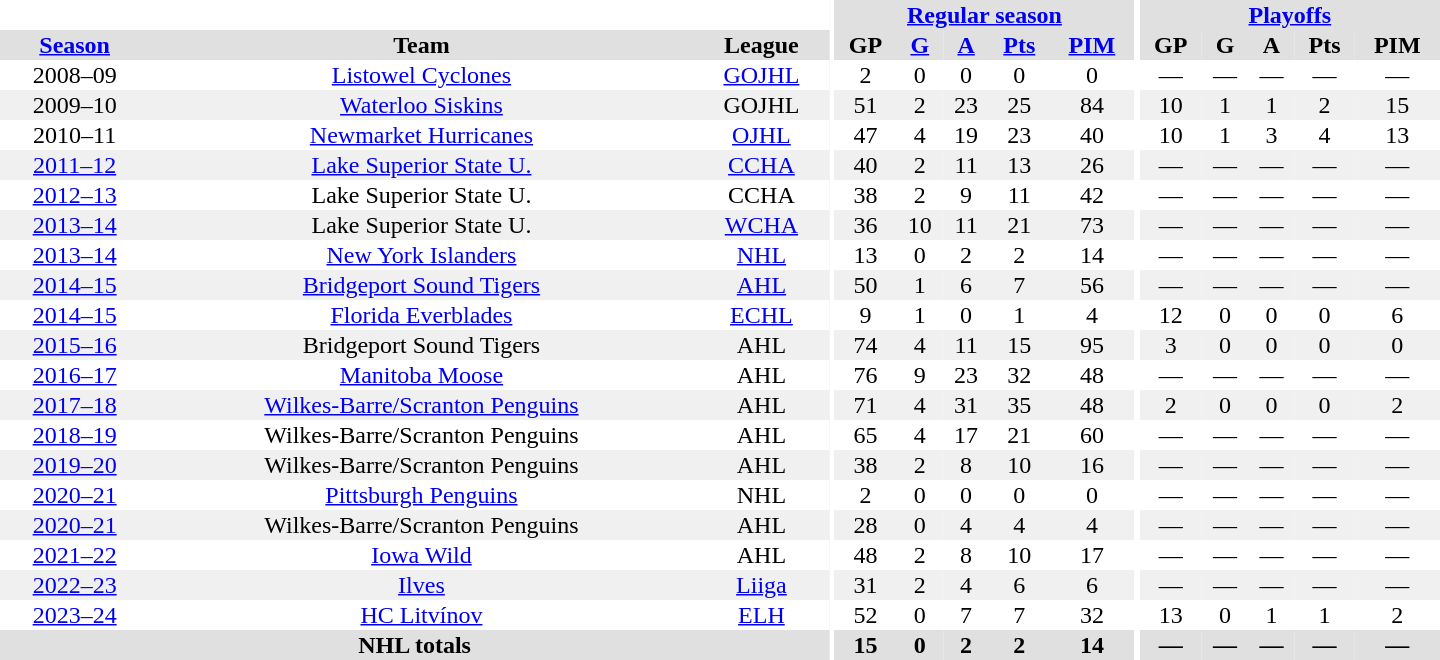<table border="0" cellpadding="1" cellspacing="0" style="text-align:center; width:60em">
<tr bgcolor="#e0e0e0">
<th colspan="3" bgcolor="#ffffff"></th>
<th rowspan="99" bgcolor="#ffffff"></th>
<th colspan="5"><a href='#'>Regular season</a></th>
<th rowspan="99" bgcolor="#ffffff"></th>
<th colspan="5"><a href='#'>Playoffs</a></th>
</tr>
<tr bgcolor="#e0e0e0">
<th><a href='#'>Season</a></th>
<th>Team</th>
<th>League</th>
<th>GP</th>
<th><a href='#'>G</a></th>
<th><a href='#'>A</a></th>
<th><a href='#'>Pts</a></th>
<th><a href='#'>PIM</a></th>
<th>GP</th>
<th>G</th>
<th>A</th>
<th>Pts</th>
<th>PIM</th>
</tr>
<tr ALIGN="centre">
<td ALIGN="centre">2008–09</td>
<td ALIGN="centre"><a href='#'>Listowel Cyclones</a></td>
<td ALIGN="centre"><a href='#'>GOJHL</a></td>
<td ALIGN="centre">2</td>
<td ALIGN="centre">0</td>
<td ALIGN="centre">0</td>
<td ALIGN="centre">0</td>
<td ALIGN="centre">0</td>
<td ALIGN="centre">—</td>
<td ALIGN="centre">—</td>
<td ALIGN="centre">—</td>
<td ALIGN="centre">—</td>
<td ALIGN="centre">—</td>
</tr>
<tr ALIGN="centre" bgcolor="#f0f0f0">
<td ALIGN="centre">2009–10</td>
<td ALIGN="centre"><a href='#'>Waterloo Siskins</a></td>
<td ALIGN="centre">GOJHL</td>
<td ALIGN="centre">51</td>
<td ALIGN="centre">2</td>
<td ALIGN="centre">23</td>
<td ALIGN="centre">25</td>
<td ALIGN="centre">84</td>
<td ALIGN="centre">10</td>
<td ALIGN="centre">1</td>
<td ALIGN="centre">1</td>
<td ALIGN="centre">2</td>
<td ALIGN="centre">15</td>
</tr>
<tr ALIGN="centre">
<td ALIGN="centre">2010–11</td>
<td ALIGN="centre"><a href='#'>Newmarket Hurricanes</a></td>
<td ALIGN="centre"><a href='#'>OJHL</a></td>
<td ALIGN="centre">47</td>
<td ALIGN="centre">4</td>
<td ALIGN="centre">19</td>
<td ALIGN="centre">23</td>
<td ALIGN="centre">40</td>
<td>10</td>
<td>1</td>
<td>3</td>
<td>4</td>
<td>13</td>
</tr>
<tr ALIGN="centre" bgcolor="#f0f0f0">
<td ALIGN="centre"><a href='#'>2011–12</a></td>
<td ALIGN="centre"><a href='#'>Lake Superior State U.</a></td>
<td ALIGN="centre"><a href='#'>CCHA</a></td>
<td ALIGN="centre">40</td>
<td ALIGN="centre">2</td>
<td ALIGN="centre">11</td>
<td ALIGN="centre">13</td>
<td ALIGN="centre">26</td>
<td>—</td>
<td>—</td>
<td>—</td>
<td>—</td>
<td>—</td>
</tr>
<tr ALIGN="centre">
<td ALIGN="centre"><a href='#'>2012–13</a></td>
<td ALIGN="centre">Lake Superior State U.</td>
<td ALIGN="centre">CCHA</td>
<td ALIGN="centre">38</td>
<td ALIGN="centre">2</td>
<td ALIGN="centre">9</td>
<td ALIGN="centre">11</td>
<td ALIGN="centre">42</td>
<td>—</td>
<td>—</td>
<td>—</td>
<td>—</td>
<td>—</td>
</tr>
<tr ALIGN="centre" bgcolor="#f0f0f0">
<td ALIGN="centre"><a href='#'>2013–14</a></td>
<td ALIGN="centre">Lake Superior State U.</td>
<td ALIGN="centre"><a href='#'>WCHA</a></td>
<td ALIGN="centre">36</td>
<td ALIGN="centre">10</td>
<td ALIGN="centre">11</td>
<td ALIGN="centre">21</td>
<td ALIGN="centre">73</td>
<td>—</td>
<td>—</td>
<td>—</td>
<td>—</td>
<td>—</td>
</tr>
<tr ALIGN="centre">
<td ALIGN="centre"><a href='#'>2013–14</a></td>
<td ALIGN="centre"><a href='#'>New York Islanders</a></td>
<td ALIGN="centre"><a href='#'>NHL</a></td>
<td ALIGN="centre">13</td>
<td ALIGN="centre">0</td>
<td ALIGN="centre">2</td>
<td ALIGN="centre">2</td>
<td ALIGN="centre">14</td>
<td>—</td>
<td>—</td>
<td>—</td>
<td>—</td>
<td>—</td>
</tr>
<tr ALIGN="centre" bgcolor="#f0f0f0">
<td ALIGN="centre"><a href='#'>2014–15</a></td>
<td ALIGN="centre"><a href='#'>Bridgeport Sound Tigers</a></td>
<td ALIGN="centre"><a href='#'>AHL</a></td>
<td ALIGN="centre">50</td>
<td ALIGN="centre">1</td>
<td ALIGN="centre">6</td>
<td ALIGN="centre">7</td>
<td ALIGN="centre">56</td>
<td>—</td>
<td>—</td>
<td>—</td>
<td>—</td>
<td>—</td>
</tr>
<tr ALIGN="centre">
<td ALIGN="centre"><a href='#'>2014–15</a></td>
<td ALIGN="centre"><a href='#'>Florida Everblades</a></td>
<td ALIGN="centre"><a href='#'>ECHL</a></td>
<td ALIGN="centre">9</td>
<td ALIGN="centre">1</td>
<td ALIGN="centre">0</td>
<td ALIGN="centre">1</td>
<td ALIGN="centre">4</td>
<td>12</td>
<td>0</td>
<td>0</td>
<td>0</td>
<td>6</td>
</tr>
<tr ALIGN="centre" bgcolor="#f0f0f0">
<td ALIGN="centre"><a href='#'>2015–16</a></td>
<td ALIGN="centre">Bridgeport Sound Tigers</td>
<td ALIGN="centre">AHL</td>
<td ALIGN="centre">74</td>
<td ALIGN="centre">4</td>
<td ALIGN="centre">11</td>
<td ALIGN="centre">15</td>
<td ALIGN="centre">95</td>
<td>3</td>
<td>0</td>
<td>0</td>
<td>0</td>
<td>0</td>
</tr>
<tr ALIGN="centre">
<td ALIGN="centre"><a href='#'>2016–17</a></td>
<td ALIGN="centre"><a href='#'>Manitoba Moose</a></td>
<td ALIGN="centre">AHL</td>
<td ALIGN="centre">76</td>
<td ALIGN="centre">9</td>
<td ALIGN="centre">23</td>
<td ALIGN="centre">32</td>
<td ALIGN="centre">48</td>
<td>—</td>
<td>—</td>
<td>—</td>
<td>—</td>
<td>—</td>
</tr>
<tr ALIGN="centre" bgcolor="#f0f0f0">
<td ALIGN="centre"><a href='#'>2017–18</a></td>
<td ALIGN="centre"><a href='#'>Wilkes-Barre/Scranton Penguins</a></td>
<td ALIGN="centre">AHL</td>
<td ALIGN="centre">71</td>
<td ALIGN="centre">4</td>
<td ALIGN="centre">31</td>
<td ALIGN="centre">35</td>
<td ALIGN="centre">48</td>
<td>2</td>
<td>0</td>
<td>0</td>
<td>0</td>
<td>2</td>
</tr>
<tr ALIGN="centre">
<td ALIGN="centre"><a href='#'>2018–19</a></td>
<td ALIGN="centre">Wilkes-Barre/Scranton Penguins</td>
<td ALIGN="centre">AHL</td>
<td ALIGN="centre">65</td>
<td ALIGN="centre">4</td>
<td ALIGN="centre">17</td>
<td ALIGN="centre">21</td>
<td ALIGN="centre">60</td>
<td>—</td>
<td>—</td>
<td>—</td>
<td>—</td>
<td>—</td>
</tr>
<tr ALIGN="centre" bgcolor="#f0f0f0">
<td ALIGN="centre"><a href='#'>2019–20</a></td>
<td ALIGN="centre">Wilkes-Barre/Scranton Penguins</td>
<td ALIGN="centre">AHL</td>
<td ALIGN="centre">38</td>
<td ALIGN="centre">2</td>
<td ALIGN="centre">8</td>
<td ALIGN="centre">10</td>
<td ALIGN="centre">16</td>
<td>—</td>
<td>—</td>
<td>—</td>
<td>—</td>
<td>—</td>
</tr>
<tr ALIGN="centre">
<td ALIGN="centre"><a href='#'>2020–21</a></td>
<td ALIGN="centre"><a href='#'>Pittsburgh Penguins</a></td>
<td ALIGN="centre">NHL</td>
<td ALIGN="centre">2</td>
<td ALIGN="centre">0</td>
<td ALIGN="centre">0</td>
<td ALIGN="centre">0</td>
<td ALIGN="centre">0</td>
<td>—</td>
<td>—</td>
<td>—</td>
<td>—</td>
<td>—</td>
</tr>
<tr ALIGN="centre"  bgcolor="#f0f0f0">
<td ALIGN="centre"><a href='#'>2020–21</a></td>
<td ALIGN="centre">Wilkes-Barre/Scranton Penguins</td>
<td ALIGN="centre">AHL</td>
<td ALIGN="centre">28</td>
<td ALIGN="centre">0</td>
<td ALIGN="centre">4</td>
<td ALIGN="centre">4</td>
<td ALIGN="centre">4</td>
<td>—</td>
<td>—</td>
<td>—</td>
<td>—</td>
<td>—</td>
</tr>
<tr ALIGN="centre">
<td ALIGN="centre"><a href='#'>2021–22</a></td>
<td ALIGN="centre"><a href='#'>Iowa Wild</a></td>
<td ALIGN="centre">AHL</td>
<td ALIGN="centre">48</td>
<td ALIGN="centre">2</td>
<td ALIGN="centre">8</td>
<td ALIGN="centre">10</td>
<td ALIGN="centre">17</td>
<td>—</td>
<td>—</td>
<td>—</td>
<td>—</td>
<td>—</td>
</tr>
<tr ALIGN="centre" bgcolor="#f0f0f0">
<td ALIGN="centre"><a href='#'>2022–23</a></td>
<td ALIGN="centre"><a href='#'>Ilves</a></td>
<td ALIGN="centre"><a href='#'>Liiga</a></td>
<td ALIGN="centre">31</td>
<td ALIGN="centre">2</td>
<td ALIGN="centre">4</td>
<td ALIGN="centre">6</td>
<td ALIGN="centre">6</td>
<td>—</td>
<td>—</td>
<td>—</td>
<td>—</td>
<td>—</td>
</tr>
<tr ALIGN="centre">
<td ALIGN="centre"><a href='#'>2023–24</a></td>
<td ALIGN="centre"><a href='#'>HC Litvínov</a></td>
<td ALIGN="centre"><a href='#'>ELH</a></td>
<td ALIGN="centre">52</td>
<td ALIGN="centre">0</td>
<td ALIGN="centre">7</td>
<td ALIGN="centre">7</td>
<td ALIGN="centre">32</td>
<td>13</td>
<td>0</td>
<td>1</td>
<td>1</td>
<td>2</td>
</tr>
<tr bgcolor="#e0e0e0">
<th colspan="3">NHL totals</th>
<th>15</th>
<th>0</th>
<th>2</th>
<th>2</th>
<th>14</th>
<th>—</th>
<th>—</th>
<th>—</th>
<th>—</th>
<th>—</th>
</tr>
</table>
